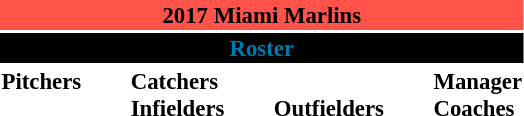<table class="toccolours" style="font-size:95%;">
<tr>
<th colspan="10" style="background-color:#FF5349;color:black;">2017 Miami Marlins</th>
</tr>
<tr>
<th colspan="10" style="background-color:black;color:#007BB2;">Roster</th>
</tr>
<tr>
<td valign="top"><strong>Pitchers</strong><br>






















</td>
<td style="width:25px;"></td>
<td valign="top"><strong>Catchers</strong><br>

<strong>Infielders</strong>












</td>
<td style="width:25px;"></td>
<td valign="top"><br><strong>Outfielders</strong>



</td>
<td style="width:25px;"></td>
<td valign="top"><strong>Manager</strong><br>
<strong>Coaches</strong>
 
 
 
 
 
 
 
 
 
 
 </td>
</tr>
</table>
